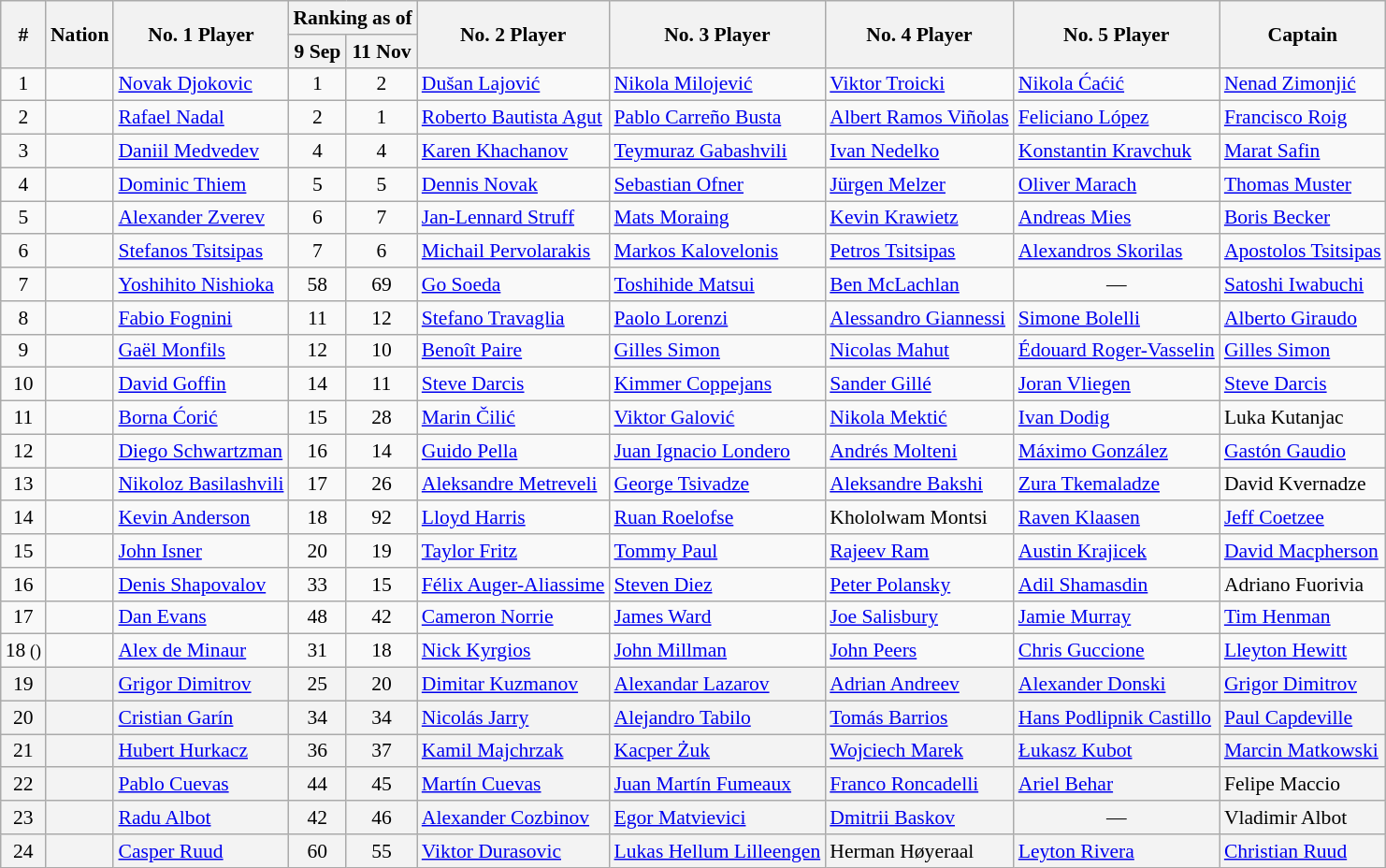<table class="sortable wikitable nowrap" style=text-align:center;font-size:90%>
<tr>
<th rowspan=2>#</th>
<th rowspan=2>Nation</th>
<th rowspan=2>No. 1 Player</th>
<th colspan=2>Ranking as of</th>
<th rowspan=2>No. 2 Player</th>
<th rowspan=2>No. 3 Player</th>
<th rowspan=2>No. 4 Player</th>
<th rowspan=2>No. 5 Player</th>
<th rowspan=2>Captain</th>
</tr>
<tr>
<th>9 Sep</th>
<th>11 Nov</th>
</tr>
<tr>
<td>1</td>
<td align=left><strong></strong></td>
<td align=left><a href='#'>Novak Djokovic</a></td>
<td>1</td>
<td>2</td>
<td align=left><a href='#'>Dušan Lajović</a></td>
<td align=left><a href='#'>Nikola Milojević</a></td>
<td align=left><a href='#'>Viktor Troicki</a></td>
<td align=left><a href='#'>Nikola Ćaćić</a></td>
<td align=left><a href='#'>Nenad Zimonjić</a></td>
</tr>
<tr>
<td>2</td>
<td align=left><strong></strong></td>
<td align=left><a href='#'>Rafael Nadal</a></td>
<td>2</td>
<td>1</td>
<td align=left><a href='#'>Roberto Bautista Agut</a></td>
<td align=left><a href='#'>Pablo Carreño Busta</a></td>
<td align=left><a href='#'>Albert Ramos Viñolas</a></td>
<td align=left><a href='#'>Feliciano López</a></td>
<td align=left><a href='#'>Francisco Roig</a></td>
</tr>
<tr>
<td>3</td>
<td align=left><strong></strong></td>
<td align=left><a href='#'>Daniil Medvedev</a></td>
<td>4</td>
<td>4</td>
<td align=left><a href='#'>Karen Khachanov</a></td>
<td align=left><a href='#'>Teymuraz Gabashvili</a></td>
<td align=left><a href='#'>Ivan Nedelko</a></td>
<td align=left><a href='#'>Konstantin Kravchuk</a></td>
<td align=left><a href='#'>Marat Safin</a></td>
</tr>
<tr>
<td>4</td>
<td align=left><strong></strong></td>
<td align=left><a href='#'>Dominic Thiem</a></td>
<td>5</td>
<td>5</td>
<td align=left><a href='#'>Dennis Novak</a></td>
<td align=left><a href='#'>Sebastian Ofner</a></td>
<td align=left><a href='#'>Jürgen Melzer</a></td>
<td align=left><a href='#'>Oliver Marach</a></td>
<td align=left><a href='#'>Thomas Muster</a></td>
</tr>
<tr>
<td>5</td>
<td align=left><strong></strong></td>
<td align=left><a href='#'>Alexander Zverev</a></td>
<td>6</td>
<td>7</td>
<td align=left><a href='#'>Jan-Lennard Struff</a></td>
<td align=left><a href='#'>Mats Moraing</a></td>
<td align=left><a href='#'>Kevin Krawietz</a></td>
<td align=left><a href='#'>Andreas Mies</a></td>
<td align=left><a href='#'>Boris Becker</a></td>
</tr>
<tr>
<td>6</td>
<td align=left><strong></strong></td>
<td align=left><a href='#'>Stefanos Tsitsipas</a></td>
<td>7</td>
<td>6</td>
<td align=left><a href='#'>Michail Pervolarakis</a></td>
<td align=left><a href='#'>Markos Kalovelonis</a></td>
<td align=left><a href='#'>Petros Tsitsipas</a></td>
<td align=left><a href='#'>Alexandros Skorilas</a></td>
<td align=left><a href='#'>Apostolos Tsitsipas</a></td>
</tr>
<tr>
<td>7</td>
<td align=left><strong></strong></td>
<td align=left><a href='#'>Yoshihito Nishioka</a></td>
<td>58</td>
<td>69</td>
<td align=left><a href='#'>Go Soeda</a></td>
<td align=left><a href='#'>Toshihide Matsui</a></td>
<td align=left><a href='#'>Ben McLachlan</a></td>
<td>—</td>
<td align=left><a href='#'>Satoshi Iwabuchi</a></td>
</tr>
<tr>
<td>8</td>
<td align=left><strong></strong></td>
<td align=left><a href='#'>Fabio Fognini</a></td>
<td>11</td>
<td>12</td>
<td align=left><a href='#'>Stefano Travaglia</a></td>
<td align=left><a href='#'>Paolo Lorenzi</a></td>
<td align=left><a href='#'>Alessandro Giannessi</a></td>
<td align=left><a href='#'>Simone Bolelli</a></td>
<td align=left><a href='#'>Alberto Giraudo</a></td>
</tr>
<tr>
<td>9</td>
<td align=left><strong></strong></td>
<td align=left><a href='#'>Gaël Monfils</a></td>
<td>12</td>
<td>10</td>
<td align=left><a href='#'>Benoît Paire</a></td>
<td align=left><a href='#'>Gilles Simon</a></td>
<td align=left><a href='#'>Nicolas Mahut</a></td>
<td align=left><a href='#'>Édouard Roger-Vasselin</a></td>
<td align=left><a href='#'>Gilles Simon</a></td>
</tr>
<tr>
<td>10</td>
<td align=left><strong></strong></td>
<td align=left><a href='#'>David Goffin</a></td>
<td>14</td>
<td>11</td>
<td align=left><a href='#'>Steve Darcis</a></td>
<td align=left><a href='#'>Kimmer Coppejans</a></td>
<td align=left><a href='#'>Sander Gillé</a></td>
<td align=left><a href='#'>Joran Vliegen</a></td>
<td align=left><a href='#'>Steve Darcis</a></td>
</tr>
<tr>
<td>11</td>
<td align=left><strong></strong></td>
<td align=left><a href='#'>Borna Ćorić</a></td>
<td>15</td>
<td>28</td>
<td align=left><a href='#'>Marin Čilić</a></td>
<td align=left><a href='#'>Viktor Galović</a></td>
<td align=left><a href='#'>Nikola Mektić</a></td>
<td align=left><a href='#'>Ivan Dodig</a></td>
<td align=left>Luka Kutanjac</td>
</tr>
<tr>
<td>12</td>
<td align=left><strong></strong></td>
<td align=left><a href='#'>Diego Schwartzman</a></td>
<td>16</td>
<td>14</td>
<td align=left><a href='#'>Guido Pella</a></td>
<td align=left><a href='#'>Juan Ignacio Londero</a></td>
<td align=left><a href='#'>Andrés Molteni</a></td>
<td align=left><a href='#'>Máximo González</a></td>
<td align=left><a href='#'>Gastón Gaudio</a></td>
</tr>
<tr>
<td>13</td>
<td align=left><strong></strong></td>
<td align=left><a href='#'>Nikoloz Basilashvili</a></td>
<td>17</td>
<td>26</td>
<td align=left><a href='#'>Aleksandre Metreveli</a></td>
<td align=left><a href='#'>George Tsivadze</a></td>
<td align=left><a href='#'>Aleksandre Bakshi</a></td>
<td align=left><a href='#'>Zura Tkemaladze</a></td>
<td align=left>David Kvernadze</td>
</tr>
<tr>
<td>14</td>
<td align=left><strong></strong></td>
<td align=left><a href='#'>Kevin Anderson</a></td>
<td>18</td>
<td>92</td>
<td align=left><a href='#'>Lloyd Harris</a></td>
<td align=left><a href='#'>Ruan Roelofse</a></td>
<td align=left>Khololwam Montsi</td>
<td align=left><a href='#'>Raven Klaasen</a></td>
<td align=left><a href='#'>Jeff Coetzee</a></td>
</tr>
<tr>
<td>15</td>
<td align=left><strong></strong></td>
<td align=left><a href='#'>John Isner</a></td>
<td>20</td>
<td>19</td>
<td align=left><a href='#'>Taylor Fritz</a></td>
<td align=left><a href='#'>Tommy Paul</a></td>
<td align=left><a href='#'>Rajeev Ram</a></td>
<td align=left><a href='#'>Austin Krajicek</a></td>
<td align=left><a href='#'>David Macpherson</a></td>
</tr>
<tr>
<td>16</td>
<td align=left><strong></strong></td>
<td align=left><a href='#'>Denis Shapovalov</a></td>
<td>33</td>
<td>15</td>
<td align=left><a href='#'>Félix Auger-Aliassime</a></td>
<td align=left><a href='#'>Steven Diez</a></td>
<td align=left><a href='#'>Peter Polansky</a></td>
<td align=left><a href='#'>Adil Shamasdin</a></td>
<td align=left>Adriano Fuorivia</td>
</tr>
<tr>
<td>17</td>
<td align=left><strong></strong></td>
<td align=left><a href='#'>Dan Evans</a></td>
<td>48</td>
<td>42</td>
<td align=left><a href='#'>Cameron Norrie</a></td>
<td align=left><a href='#'>James Ward</a></td>
<td align=left><a href='#'>Joe Salisbury</a></td>
<td align=left><a href='#'>Jamie Murray</a></td>
<td align=left><a href='#'>Tim Henman</a></td>
</tr>
<tr>
<td>18<small> ()</small></td>
<td align=left><strong></strong></td>
<td align=left><a href='#'>Alex de Minaur</a></td>
<td>31</td>
<td>18</td>
<td align=left><a href='#'>Nick Kyrgios</a></td>
<td align=left><a href='#'>John Millman</a></td>
<td align=left><a href='#'>John Peers</a></td>
<td align=left><a href='#'>Chris Guccione</a></td>
<td align=left><a href='#'>Lleyton Hewitt</a></td>
</tr>
<tr bgcolor=f3f3f3>
<td>19</td>
<td align=left><strong></strong></td>
<td align=left><a href='#'>Grigor Dimitrov</a></td>
<td>25</td>
<td>20</td>
<td align=left><a href='#'>Dimitar Kuzmanov</a></td>
<td align=left><a href='#'>Alexandar Lazarov</a></td>
<td align=left><a href='#'>Adrian Andreev</a></td>
<td align=left><a href='#'>Alexander Donski</a></td>
<td align=left><a href='#'>Grigor Dimitrov</a></td>
</tr>
<tr bgcolor=f3f3f3>
<td>20</td>
<td align=left><strong></strong></td>
<td align=left><a href='#'>Cristian Garín</a></td>
<td>34</td>
<td>34</td>
<td align=left><a href='#'>Nicolás Jarry</a></td>
<td align=left><a href='#'>Alejandro Tabilo</a></td>
<td align=left><a href='#'>Tomás Barrios</a></td>
<td align=left><a href='#'>Hans Podlipnik Castillo</a></td>
<td align=left><a href='#'>Paul Capdeville</a></td>
</tr>
<tr bgcolor=f3f3f3>
<td>21</td>
<td align=left><strong></strong></td>
<td align=left><a href='#'>Hubert Hurkacz</a></td>
<td>36</td>
<td>37</td>
<td align=left><a href='#'>Kamil Majchrzak</a></td>
<td align=left><a href='#'>Kacper Żuk</a></td>
<td align=left><a href='#'>Wojciech Marek</a></td>
<td align=left><a href='#'>Łukasz Kubot</a></td>
<td align=left><a href='#'>Marcin Matkowski</a></td>
</tr>
<tr bgcolor=f3f3f3>
<td>22</td>
<td align=left><strong></strong></td>
<td align=left><a href='#'>Pablo Cuevas</a></td>
<td>44</td>
<td>45</td>
<td align=left><a href='#'>Martín Cuevas</a></td>
<td align=left><a href='#'>Juan Martín Fumeaux</a></td>
<td align=left><a href='#'>Franco Roncadelli</a></td>
<td align=left><a href='#'>Ariel Behar</a></td>
<td align=left>Felipe Maccio</td>
</tr>
<tr bgcolor=f3f3f3>
<td>23</td>
<td align=left><strong></strong></td>
<td align=left><a href='#'>Radu Albot</a></td>
<td>42</td>
<td>46</td>
<td align=left><a href='#'>Alexander Cozbinov</a></td>
<td align=left><a href='#'>Egor Matvievici</a></td>
<td align=left><a href='#'>Dmitrii Baskov</a></td>
<td>—</td>
<td align=left>Vladimir Albot</td>
</tr>
<tr bgcolor=f3f3f3>
<td>24</td>
<td align=left><strong></strong></td>
<td align=left><a href='#'>Casper Ruud</a></td>
<td>60</td>
<td>55</td>
<td align=left><a href='#'>Viktor Durasovic</a></td>
<td align=left><a href='#'>Lukas Hellum Lilleengen</a></td>
<td align=left>Herman Høyeraal</td>
<td align=left><a href='#'>Leyton Rivera</a></td>
<td align=left><a href='#'>Christian Ruud</a></td>
</tr>
</table>
